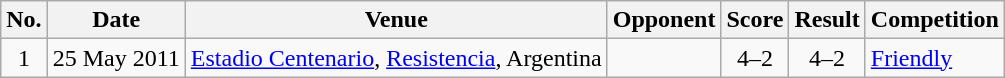<table class="wikitable sortable">
<tr>
<th scope="col">No.</th>
<th scope="col">Date</th>
<th scope="col">Venue</th>
<th scope="col">Opponent</th>
<th scope="col">Score</th>
<th scope="col">Result</th>
<th scope="col">Competition</th>
</tr>
<tr>
<td align="center">1</td>
<td>25 May 2011</td>
<td><a href='#'>Estadio Centenario</a>, <a href='#'>Resistencia</a>, Argentina</td>
<td></td>
<td align="center">4–2</td>
<td align="center">4–2</td>
<td><a href='#'>Friendly</a></td>
</tr>
</table>
